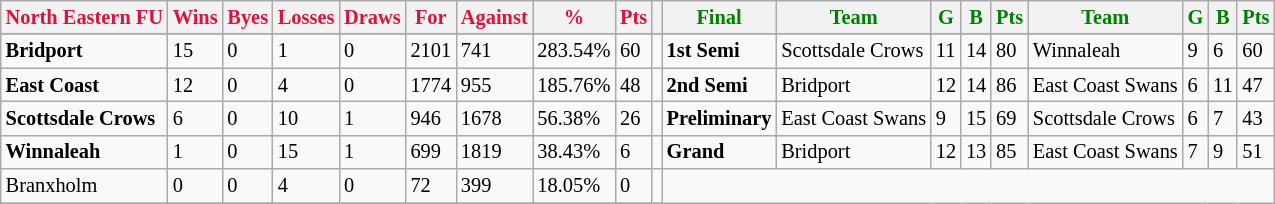<table style="font-size: 85%; text-align: left;" class="wikitable">
<tr>
<th style="color:crimson">North Eastern FU</th>
<th style="color:crimson">Wins</th>
<th style="color:crimson">Byes</th>
<th style="color:crimson">Losses</th>
<th style="color:crimson">Draws</th>
<th style="color:crimson">For</th>
<th style="color:crimson">Against</th>
<th style="color:crimson">%</th>
<th style="color:crimson">Pts</th>
<th></th>
<th style="color:green">Final</th>
<th style="color:green">Team</th>
<th style="color:green">G</th>
<th style="color:green">B</th>
<th style="color:green">Pts</th>
<th style="color:green">Team</th>
<th style="color:green">G</th>
<th style="color:green">B</th>
<th style="color:green">Pts</th>
</tr>
<tr>
</tr>
<tr>
</tr>
<tr>
<td><strong>	Bridport	</strong></td>
<td>15</td>
<td>0</td>
<td>1</td>
<td>0</td>
<td>2101</td>
<td>741</td>
<td>283.54%</td>
<td>60</td>
<td></td>
<td><strong>1st Semi</strong></td>
<td>Scottsdale Crows</td>
<td>11</td>
<td>14</td>
<td>80</td>
<td>Winnaleah</td>
<td>9</td>
<td>6</td>
<td>60</td>
</tr>
<tr>
<td><strong>	East Coast	</strong></td>
<td>12</td>
<td>0</td>
<td>4</td>
<td>0</td>
<td>1774</td>
<td>955</td>
<td>185.76%</td>
<td>48</td>
<td></td>
<td><strong>2nd Semi</strong></td>
<td>Bridport</td>
<td>12</td>
<td>14</td>
<td>86</td>
<td>East Coast Swans</td>
<td>6</td>
<td>11</td>
<td>47</td>
</tr>
<tr ||>
<td><strong>	Scottsdale Crows	</strong></td>
<td>6</td>
<td>0</td>
<td>10</td>
<td>1</td>
<td>946</td>
<td>1678</td>
<td>56.38%</td>
<td>26</td>
<td></td>
<td><strong>Preliminary</strong></td>
<td>East Coast Swans</td>
<td>9</td>
<td>15</td>
<td>69</td>
<td>Scottsdale Crows</td>
<td>6</td>
<td>7</td>
<td>43</td>
</tr>
<tr>
<td><strong>	Winnaleah	</strong></td>
<td>1</td>
<td>0</td>
<td>15</td>
<td>1</td>
<td>699</td>
<td>1819</td>
<td>38.43%</td>
<td>6</td>
<td></td>
<td><strong>Grand</strong></td>
<td>Bridport</td>
<td>12</td>
<td>13</td>
<td>85</td>
<td>East Coast Swans</td>
<td>7</td>
<td>9</td>
<td>51</td>
</tr>
<tr>
<td>Branxholm</td>
<td>0</td>
<td>0</td>
<td>4</td>
<td>0</td>
<td>72</td>
<td>399</td>
<td>18.05%</td>
<td>0</td>
<td></td>
</tr>
<tr>
</tr>
</table>
